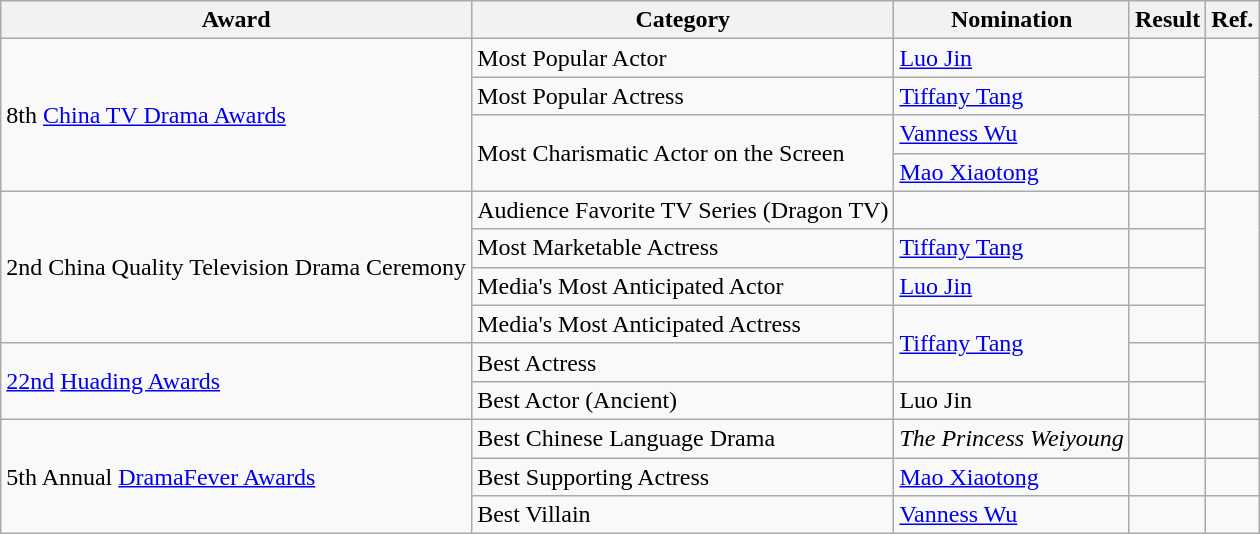<table class="wikitable">
<tr>
<th>Award</th>
<th>Category</th>
<th>Nomination</th>
<th>Result</th>
<th>Ref.</th>
</tr>
<tr>
<td rowspan=4>8th <a href='#'>China TV Drama Awards</a></td>
<td>Most Popular Actor</td>
<td><a href='#'>Luo Jin</a></td>
<td></td>
<td rowspan=4></td>
</tr>
<tr>
<td>Most Popular Actress</td>
<td><a href='#'>Tiffany Tang</a></td>
<td></td>
</tr>
<tr>
<td rowspan=2>Most Charismatic Actor on the Screen</td>
<td><a href='#'>Vanness Wu</a></td>
<td></td>
</tr>
<tr>
<td><a href='#'>Mao Xiaotong</a></td>
<td></td>
</tr>
<tr>
<td rowspan=4>2nd China Quality Television Drama Ceremony</td>
<td>Audience Favorite TV Series (Dragon TV)</td>
<td></td>
<td></td>
<td rowspan=4></td>
</tr>
<tr>
<td>Most Marketable Actress</td>
<td><a href='#'>Tiffany Tang</a></td>
<td></td>
</tr>
<tr>
<td>Media's Most Anticipated Actor</td>
<td><a href='#'>Luo Jin</a></td>
<td></td>
</tr>
<tr>
<td>Media's Most Anticipated Actress</td>
<td rowspan="2"><a href='#'>Tiffany Tang</a></td>
<td></td>
</tr>
<tr>
<td rowspan=2><a href='#'>22nd</a> <a href='#'>Huading Awards</a></td>
<td>Best Actress</td>
<td></td>
<td rowspan=2></td>
</tr>
<tr>
<td>Best Actor (Ancient)</td>
<td>Luo Jin</td>
<td></td>
</tr>
<tr>
<td rowspan="3">5th Annual <a href='#'>DramaFever Awards</a></td>
<td>Best Chinese Language Drama</td>
<td><em>The Princess Weiyoung</em></td>
<td></td>
<td></td>
</tr>
<tr>
<td>Best Supporting Actress</td>
<td><a href='#'>Mao Xiaotong</a></td>
<td></td>
<td></td>
</tr>
<tr>
<td>Best Villain</td>
<td><a href='#'>Vanness Wu</a></td>
<td></td>
<td></td>
</tr>
</table>
